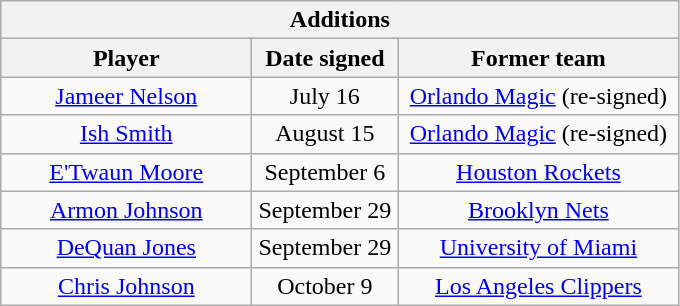<table class="wikitable" style="text-align:center">
<tr>
<th colspan=3>Additions</th>
</tr>
<tr>
<th style="width:160px">Player</th>
<th style="width:90px">Date signed</th>
<th style="width:180px">Former team</th>
</tr>
<tr>
<td><a href='#'>Jameer Nelson</a></td>
<td>July 16</td>
<td><a href='#'>Orlando Magic</a> (re-signed)</td>
</tr>
<tr>
<td><a href='#'>Ish Smith</a></td>
<td>August 15</td>
<td><a href='#'>Orlando Magic</a> (re-signed)</td>
</tr>
<tr>
<td><a href='#'>E'Twaun Moore</a></td>
<td>September 6</td>
<td><a href='#'>Houston Rockets</a><br></td>
</tr>
<tr>
<td><a href='#'>Armon Johnson</a></td>
<td>September 29</td>
<td><a href='#'>Brooklyn Nets</a></td>
</tr>
<tr>
<td><a href='#'>DeQuan Jones</a></td>
<td>September 29</td>
<td><a href='#'>University of Miami</a><br></td>
</tr>
<tr>
<td><a href='#'>Chris Johnson</a></td>
<td>October 9</td>
<td><a href='#'>Los Angeles Clippers</a><br></td>
</tr>
</table>
